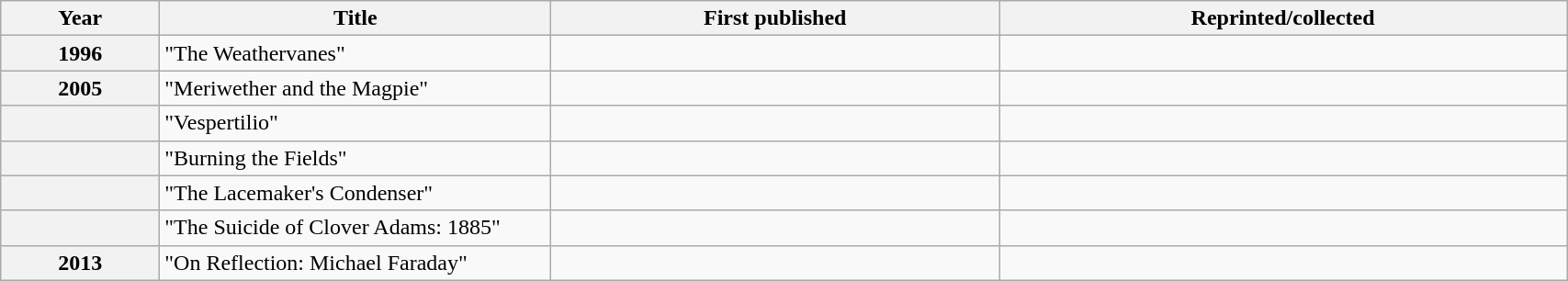<table class='wikitable sortable' width='90%'>
<tr>
<th>Year</th>
<th width="25%">Title</th>
<th>First published</th>
<th>Reprinted/collected</th>
</tr>
<tr>
<th>1996</th>
<td>"The Weathervanes"</td>
<td></td>
<td></td>
</tr>
<tr>
<th>2005</th>
<td>"Meriwether and the Magpie"</td>
<td></td>
<td></td>
</tr>
<tr>
<th></th>
<td>"Vespertilio"</td>
<td></td>
<td></td>
</tr>
<tr>
<th></th>
<td>"Burning the Fields"</td>
<td></td>
<td></td>
</tr>
<tr>
<th></th>
<td>"The Lacemaker's Condenser"</td>
<td></td>
<td></td>
</tr>
<tr>
<th></th>
<td>"The Suicide of Clover Adams: 1885"</td>
<td></td>
<td></td>
</tr>
<tr>
<th>2013</th>
<td>"On Reflection: Michael Faraday"</td>
<td></td>
<td></td>
</tr>
</table>
